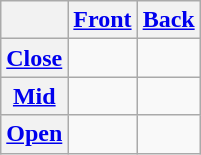<table class="wikitable" style="text-align: center;">
<tr>
<th></th>
<th><a href='#'>Front</a></th>
<th><a href='#'>Back</a></th>
</tr>
<tr>
<th><a href='#'>Close</a></th>
<td></td>
<td></td>
</tr>
<tr>
<th><a href='#'>Mid</a></th>
<td><e> </td>
<td><o> </td>
</tr>
<tr>
<th><a href='#'>Open</a></th>
<td><a> </td>
<td></td>
</tr>
</table>
